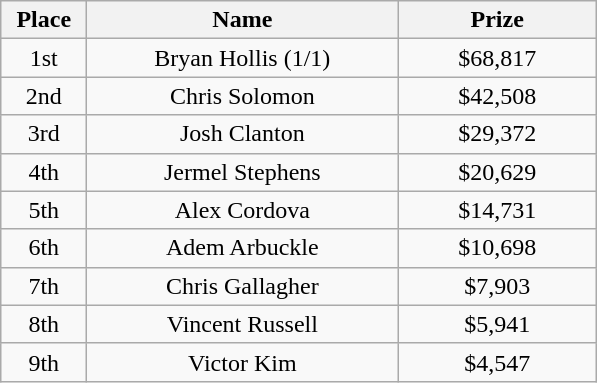<table class="wikitable">
<tr>
<th width="50">Place</th>
<th width="200">Name</th>
<th width="125">Prize</th>
</tr>
<tr>
<td align = "center">1st</td>
<td align = "center">Bryan Hollis (1/1)</td>
<td align = "center">$68,817</td>
</tr>
<tr>
<td align = "center">2nd</td>
<td align = "center">Chris Solomon</td>
<td align = "center">$42,508</td>
</tr>
<tr>
<td align = "center">3rd</td>
<td align = "center">Josh Clanton</td>
<td align = "center">$29,372</td>
</tr>
<tr>
<td align = "center">4th</td>
<td align = "center">Jermel Stephens</td>
<td align = "center">$20,629</td>
</tr>
<tr>
<td align = "center">5th</td>
<td align = "center">Alex Cordova</td>
<td align = "center">$14,731</td>
</tr>
<tr>
<td align = "center">6th</td>
<td align = "center">Adem Arbuckle</td>
<td align = "center">$10,698</td>
</tr>
<tr>
<td align = "center">7th</td>
<td align = "center">Chris Gallagher</td>
<td align = "center">$7,903</td>
</tr>
<tr>
<td align = "center">8th</td>
<td align = "center">Vincent Russell</td>
<td align = "center">$5,941</td>
</tr>
<tr>
<td align = "center">9th</td>
<td align = "center">Victor Kim</td>
<td align = "center">$4,547</td>
</tr>
</table>
